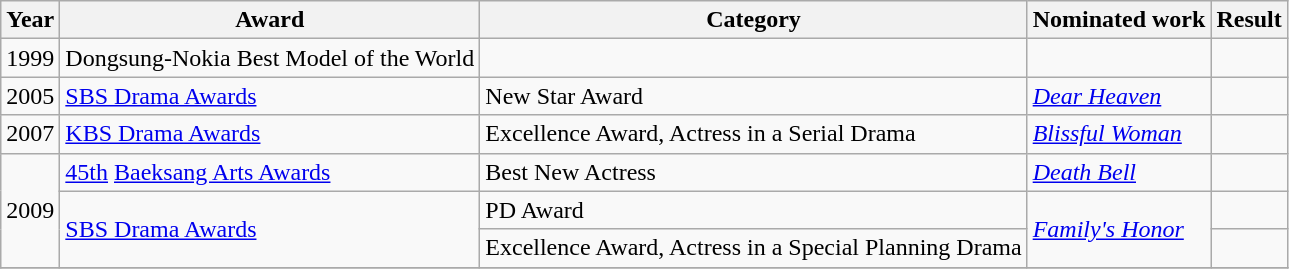<table class="wikitable">
<tr>
<th>Year</th>
<th>Award</th>
<th>Category</th>
<th>Nominated work</th>
<th>Result</th>
</tr>
<tr>
<td>1999</td>
<td>Dongsung-Nokia Best Model of the World</td>
<td></td>
<td></td>
<td></td>
</tr>
<tr>
<td>2005</td>
<td><a href='#'>SBS Drama Awards</a></td>
<td>New Star Award</td>
<td><em><a href='#'>Dear Heaven</a></em></td>
<td></td>
</tr>
<tr>
<td>2007</td>
<td><a href='#'>KBS Drama Awards</a></td>
<td>Excellence Award, Actress in a Serial Drama</td>
<td><em><a href='#'>Blissful Woman</a></em></td>
<td></td>
</tr>
<tr>
<td rowspan=3>2009</td>
<td><a href='#'>45th</a> <a href='#'>Baeksang Arts Awards</a></td>
<td>Best New Actress</td>
<td><em><a href='#'>Death Bell</a></em></td>
<td></td>
</tr>
<tr>
<td rowspan=2><a href='#'>SBS Drama Awards</a></td>
<td>PD Award</td>
<td rowspan=2><em><a href='#'>Family's Honor</a></em></td>
<td></td>
</tr>
<tr>
<td>Excellence Award, Actress in a Special Planning Drama</td>
<td></td>
</tr>
<tr>
</tr>
</table>
